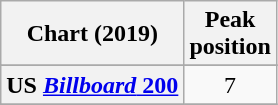<table class="wikitable sortable plainrowheaders" style="text-align:center">
<tr>
<th scope="col">Chart (2019)</th>
<th scope="col">Peak<br>position</th>
</tr>
<tr>
</tr>
<tr>
<th scope="row">US <a href='#'><em>Billboard</em> 200</a></th>
<td>7</td>
</tr>
<tr>
</tr>
</table>
